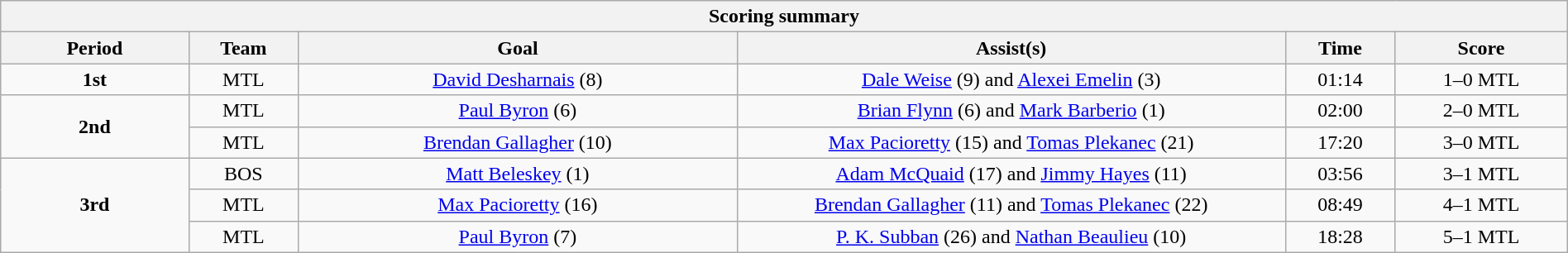<table style="width:100%;" class="wikitable">
<tr>
<th colspan=6>Scoring summary</th>
</tr>
<tr>
<th style="width:12%;">Period</th>
<th style="width:7%;">Team</th>
<th style="width:28%;">Goal</th>
<th style="width:35%;">Assist(s)</th>
<th style="width:7%;">Time</th>
<th style="width:11%;">Score</th>
</tr>
<tr>
<td style="text-align:center;"><strong>1st</strong></td>
<td align=center>MTL</td>
<td align=center><a href='#'>David Desharnais</a> (8)</td>
<td align=center><a href='#'>Dale Weise</a> (9) and <a href='#'>Alexei Emelin</a> (3)</td>
<td align=center>01:14</td>
<td align=center>1–0 MTL</td>
</tr>
<tr>
<td style="text-align:center;" rowspan="2"><strong>2nd</strong></td>
<td align=center>MTL</td>
<td align=center><a href='#'>Paul Byron</a> (6)</td>
<td align=center><a href='#'>Brian Flynn</a> (6) and <a href='#'>Mark Barberio</a> (1)</td>
<td align=center>02:00</td>
<td align=center>2–0 MTL</td>
</tr>
<tr>
<td align=center>MTL</td>
<td align=center><a href='#'>Brendan Gallagher</a> (10)</td>
<td align=center><a href='#'>Max Pacioretty</a> (15) and <a href='#'>Tomas Plekanec</a> (21)</td>
<td align=center>17:20</td>
<td align=center>3–0 MTL</td>
</tr>
<tr>
<td style="text-align:center;" rowspan="3"><strong>3rd</strong></td>
<td align=center>BOS</td>
<td align=center><a href='#'>Matt Beleskey</a> (1)</td>
<td align=center><a href='#'>Adam McQuaid</a> (17) and <a href='#'>Jimmy Hayes</a> (11)</td>
<td align=center>03:56</td>
<td align=center>3–1 MTL</td>
</tr>
<tr>
<td align=center>MTL</td>
<td align=center><a href='#'>Max Pacioretty</a> (16)</td>
<td align=center><a href='#'>Brendan Gallagher</a> (11) and <a href='#'>Tomas Plekanec</a> (22)</td>
<td align=center>08:49</td>
<td align=center>4–1 MTL</td>
</tr>
<tr>
<td align=center>MTL</td>
<td align=center><a href='#'>Paul Byron</a> (7)</td>
<td align=center><a href='#'>P. K. Subban</a> (26) and <a href='#'>Nathan Beaulieu</a> (10)</td>
<td align=center>18:28</td>
<td align=center>5–1 MTL</td>
</tr>
</table>
